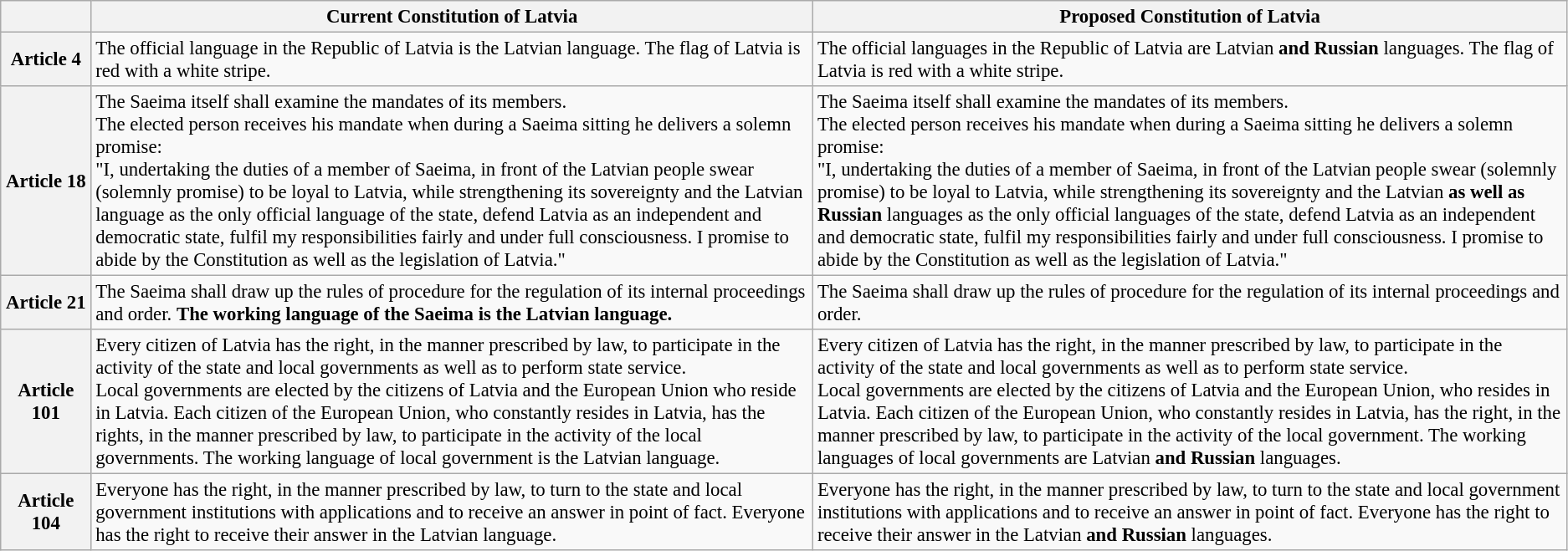<table class="wikitable" style="font-size:95%;">
<tr>
<th width=65></th>
<th>Current Constitution of Latvia</th>
<th>Proposed Constitution of Latvia</th>
</tr>
<tr>
<th>Article 4</th>
<td>The official language in the Republic of Latvia is the Latvian language. The flag of Latvia is red with a white stripe.</td>
<td>The official languages in the Republic of Latvia are Latvian <span><strong>and Russian</strong></span> languages. The flag of Latvia is red with a white stripe.</td>
</tr>
<tr>
<th>Article 18</th>
<td>The Saeima itself shall examine the mandates of its members.<br>The elected person receives his mandate when during a Saeima sitting he delivers a solemn promise:<br>"I, undertaking the duties of a member of Saeima, in front of the Latvian people swear (solemnly promise) to be loyal to Latvia, while strengthening its sovereignty and the Latvian language as the only official language of the state, defend Latvia as an independent and democratic state, fulfil my responsibilities fairly and under full consciousness. I promise to abide by the Constitution as well as the legislation of Latvia."</td>
<td>The Saeima itself shall examine the mandates of its members.<br>The elected person receives his mandate when during a Saeima sitting he delivers a solemn promise:<br>"I, undertaking the duties of a member of Saeima, in front of the Latvian people swear (solemnly promise) to be loyal to Latvia, while strengthening its sovereignty and the Latvian <span><strong>as well as Russian</strong></span> languages as the only official language<span>s</span> of the state, defend Latvia as an independent and democratic state, fulfil my responsibilities fairly and under full consciousness. I promise to abide by the Constitution as well as the legislation of Latvia."</td>
</tr>
<tr>
<th>Article 21</th>
<td>The Saeima shall draw up the rules of procedure for the regulation of its internal proceedings and order. <span><strong>The working language of the Saeima is the Latvian language.</strong></span></td>
<td>The Saeima shall draw up the rules of procedure for the regulation of its internal proceedings and order.</td>
</tr>
<tr>
<th>Article 101</th>
<td>Every citizen of Latvia has the right, in the manner prescribed by law, to participate in the activity of the state and local governments as well as to perform state service.<br>Local governments are elected by the citizens of Latvia and the European Union who reside in Latvia. Each citizen of the European Union, who constantly resides in Latvia, has the rights, in the manner prescribed by law, to participate in the activity of the local governments. The working language of local government is the Latvian language.</td>
<td>Every citizen of Latvia has the right, in the manner prescribed by law, to participate in the activity of the state and local governments as well as to perform state service.<br>Local governments are elected by the citizens of Latvia and the European Union, who resides in Latvia. Each citizen of the European Union, who constantly resides in Latvia, has the right, in the manner prescribed by law, to participate in the activity of the local government. The working languages of local governments are Latvian <span><strong>and Russian</strong></span> languages.</td>
</tr>
<tr>
<th>Article 104</th>
<td>Everyone has the right, in the manner prescribed by law, to turn to the state and local government institutions with applications and to receive an answer in point of fact. Everyone has the right to receive their answer in the Latvian language.</td>
<td>Everyone has the right, in the manner prescribed by law, to turn to the state and local government institutions with applications and to receive an answer in point of fact. Everyone has the right to receive their answer in the Latvian <span><strong>and Russian</strong></span> languages.</td>
</tr>
</table>
